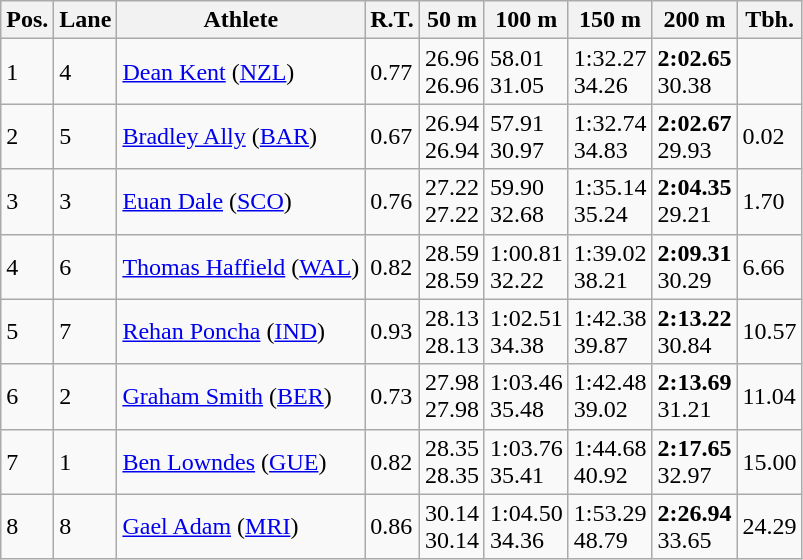<table class="wikitable">
<tr>
<th>Pos.</th>
<th>Lane</th>
<th>Athlete</th>
<th>R.T.</th>
<th>50 m</th>
<th>100 m</th>
<th>150 m</th>
<th>200 m</th>
<th>Tbh.</th>
</tr>
<tr>
<td>1</td>
<td>4</td>
<td> <a href='#'>Dean Kent</a> (<a href='#'>NZL</a>)</td>
<td>0.77</td>
<td>26.96<br>26.96</td>
<td>58.01<br>31.05</td>
<td>1:32.27<br>34.26</td>
<td><strong>2:02.65</strong><br>30.38</td>
<td> </td>
</tr>
<tr>
<td>2</td>
<td>5</td>
<td> <a href='#'>Bradley Ally</a> (<a href='#'>BAR</a>)</td>
<td>0.67</td>
<td>26.94<br>26.94</td>
<td>57.91<br>30.97</td>
<td>1:32.74<br>34.83</td>
<td><strong>2:02.67</strong><br>29.93</td>
<td>0.02</td>
</tr>
<tr>
<td>3</td>
<td>3</td>
<td> <a href='#'>Euan Dale</a> (<a href='#'>SCO</a>)</td>
<td>0.76</td>
<td>27.22<br>27.22</td>
<td>59.90<br>32.68</td>
<td>1:35.14<br>35.24</td>
<td><strong>2:04.35</strong><br>29.21</td>
<td>1.70</td>
</tr>
<tr>
<td>4</td>
<td>6</td>
<td> <a href='#'>Thomas Haffield</a> (<a href='#'>WAL</a>)</td>
<td>0.82</td>
<td>28.59<br>28.59</td>
<td>1:00.81<br>32.22</td>
<td>1:39.02<br>38.21</td>
<td><strong>2:09.31</strong><br>30.29</td>
<td>6.66</td>
</tr>
<tr>
<td>5</td>
<td>7</td>
<td> <a href='#'>Rehan Poncha</a> (<a href='#'>IND</a>)</td>
<td>0.93</td>
<td>28.13<br>28.13</td>
<td>1:02.51<br>34.38</td>
<td>1:42.38<br>39.87</td>
<td><strong>2:13.22</strong><br>30.84</td>
<td>10.57</td>
</tr>
<tr>
<td>6</td>
<td>2</td>
<td> <a href='#'>Graham Smith</a> (<a href='#'>BER</a>)</td>
<td>0.73</td>
<td>27.98<br>27.98</td>
<td>1:03.46<br>35.48</td>
<td>1:42.48<br>39.02</td>
<td><strong>2:13.69</strong><br>31.21</td>
<td>11.04</td>
</tr>
<tr>
<td>7</td>
<td>1</td>
<td> <a href='#'>Ben Lowndes</a> (<a href='#'>GUE</a>)</td>
<td>0.82</td>
<td>28.35<br>28.35</td>
<td>1:03.76<br>35.41</td>
<td>1:44.68<br>40.92</td>
<td><strong>2:17.65</strong><br>32.97</td>
<td>15.00</td>
</tr>
<tr>
<td>8</td>
<td>8</td>
<td> <a href='#'>Gael Adam</a> (<a href='#'>MRI</a>)</td>
<td>0.86</td>
<td>30.14<br>30.14</td>
<td>1:04.50<br>34.36</td>
<td>1:53.29<br>48.79</td>
<td><strong>2:26.94</strong><br>33.65</td>
<td>24.29</td>
</tr>
</table>
